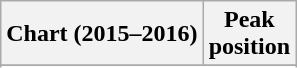<table class="wikitable sortable">
<tr>
<th align="left">Chart (2015–2016)</th>
<th style="text-align:center;">Peak<br>position</th>
</tr>
<tr>
</tr>
<tr>
</tr>
<tr>
</tr>
<tr>
</tr>
<tr>
</tr>
</table>
